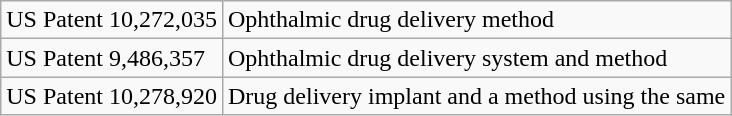<table class="wikitable">
<tr>
<td>US Patent 10,272,035</td>
<td>Ophthalmic drug delivery method</td>
</tr>
<tr>
<td>US Patent 9,486,357</td>
<td>Ophthalmic drug delivery system and method</td>
</tr>
<tr>
<td>US Patent 10,278,920</td>
<td>Drug delivery implant and a method using the same</td>
</tr>
</table>
